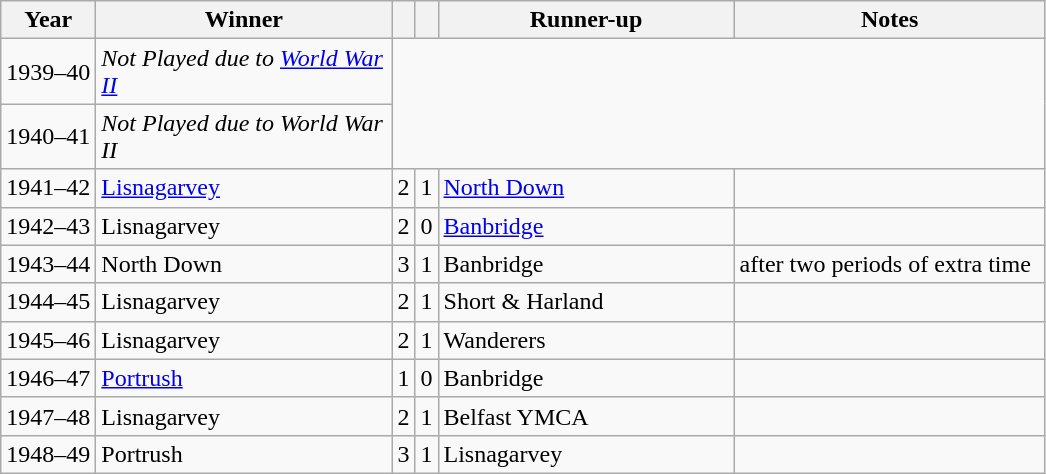<table class="wikitable">
<tr>
<th>Year</th>
<th>Winner</th>
<th></th>
<th></th>
<th>Runner-up</th>
<th>Notes</th>
</tr>
<tr>
<td align="center">1939–40</td>
<td><em>Not Played due to <a href='#'>World War II</a></em></td>
</tr>
<tr>
<td align="center">1940–41</td>
<td><em>Not Played due to World War II</em></td>
</tr>
<tr>
<td align="center">1941–42</td>
<td width=190><a href='#'>Lisnagarvey</a></td>
<td align="center">2</td>
<td align="center">1</td>
<td width=190><a href='#'>North Down</a></td>
<td width=200></td>
</tr>
<tr>
<td align="center">1942–43</td>
<td>Lisnagarvey</td>
<td align="center">2</td>
<td align="center">0</td>
<td><a href='#'>Banbridge</a></td>
<td></td>
</tr>
<tr>
<td align="center">1943–44</td>
<td>North Down</td>
<td align="center">3</td>
<td align="center">1</td>
<td>Banbridge</td>
<td>after two periods of extra time</td>
</tr>
<tr>
<td align="center">1944–45</td>
<td>Lisnagarvey</td>
<td align="center">2</td>
<td align="center">1</td>
<td>Short & Harland</td>
<td></td>
</tr>
<tr>
<td align="center">1945–46</td>
<td>Lisnagarvey</td>
<td align="center">2</td>
<td align="center">1</td>
<td>Wanderers</td>
<td></td>
</tr>
<tr>
<td align="center">1946–47</td>
<td><a href='#'>Portrush</a></td>
<td align="center">1</td>
<td align="center">0</td>
<td>Banbridge</td>
<td></td>
</tr>
<tr>
<td align="center">1947–48</td>
<td>Lisnagarvey</td>
<td align="center">2</td>
<td align="center">1</td>
<td>Belfast YMCA</td>
<td></td>
</tr>
<tr>
<td align="center">1948–49</td>
<td>Portrush</td>
<td align="center">3</td>
<td align="center">1</td>
<td>Lisnagarvey</td>
<td></td>
</tr>
</table>
